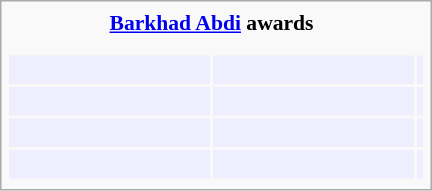<table class="infobox" style="width:20em; text-align:left; font-size:90%; vertical-align:middle; background:#white;">
<tr>
<th colspan="2" style="text-align:center;"><strong><a href='#'>Barkhad Abdi</a> awards</strong></th>
</tr>
<tr>
<td colspan=3 style="text-align:center;"></td>
</tr>
<tr>
<td colspan=3></td>
</tr>
<tr>
</tr>
<tr bgcolor=#eeeeff>
<td align="center"><br></td>
<td></td>
<td></td>
</tr>
<tr bgcolor=#eeeeff>
<td align="center"><br></td>
<td></td>
<td></td>
</tr>
<tr bgcolor=#eeeeff>
<td align="center"><br></td>
<td></td>
<td></td>
</tr>
<tr bgcolor=#eeeeff>
<td align="center"><br></td>
<td></td>
<td></td>
</tr>
<tr>
</tr>
</table>
